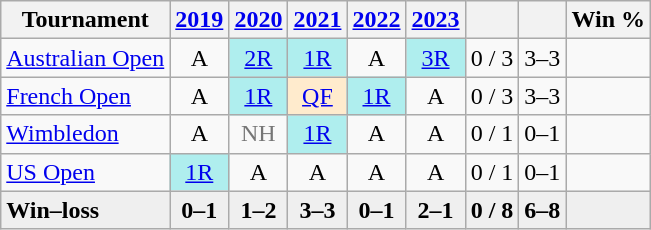<table class=wikitable style=text-align:center>
<tr>
<th>Tournament</th>
<th><a href='#'>2019</a></th>
<th><a href='#'>2020</a></th>
<th><a href='#'>2021</a></th>
<th><a href='#'>2022</a></th>
<th><a href='#'>2023</a></th>
<th></th>
<th></th>
<th>Win %</th>
</tr>
<tr>
<td style=text-align:left><a href='#'>Australian Open</a></td>
<td>A</td>
<td bgcolor=afeeee><a href='#'>2R</a></td>
<td bgcolor=afeeee><a href='#'>1R</a></td>
<td>A</td>
<td bgcolor=afeeee><a href='#'>3R</a></td>
<td>0 / 3</td>
<td>3–3</td>
<td></td>
</tr>
<tr>
<td style=text-align:left><a href='#'>French Open</a></td>
<td>A</td>
<td bgcolor=afeeee><a href='#'>1R</a></td>
<td bgcolor=ffebcd><a href='#'>QF</a></td>
<td bgcolor=afeeee><a href='#'>1R</a></td>
<td>A</td>
<td>0 / 3</td>
<td>3–3</td>
<td></td>
</tr>
<tr>
<td style=text-align:left><a href='#'>Wimbledon</a></td>
<td>A</td>
<td style=color:#767676>NH</td>
<td style=background:#afeeee><a href='#'>1R</a></td>
<td>A</td>
<td>A</td>
<td>0 / 1</td>
<td>0–1</td>
<td></td>
</tr>
<tr>
<td style=text-align:left><a href='#'>US Open</a></td>
<td bgcolor=afeeee><a href='#'>1R</a></td>
<td>A</td>
<td>A</td>
<td>A</td>
<td>A</td>
<td>0 / 1</td>
<td>0–1</td>
<td></td>
</tr>
<tr style=background:#efefef;font-weight:bold>
<td style=text-align:left>Win–loss</td>
<td>0–1</td>
<td>1–2</td>
<td>3–3</td>
<td>0–1</td>
<td>2–1</td>
<td>0 / 8</td>
<td>6–8</td>
<td></td>
</tr>
</table>
